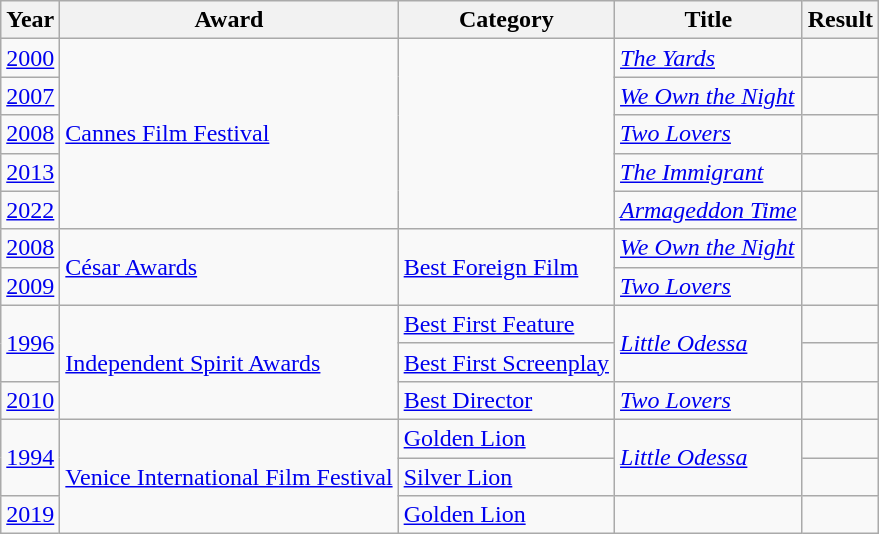<table class="wikitable unsortable">
<tr>
<th>Year</th>
<th>Award</th>
<th>Category</th>
<th>Title</th>
<th>Result</th>
</tr>
<tr>
<td><a href='#'>2000</a></td>
<td rowspan=5><a href='#'>Cannes Film Festival</a></td>
<td rowspan=5></td>
<td><em><a href='#'>The Yards</a></em></td>
<td></td>
</tr>
<tr>
<td><a href='#'>2007</a></td>
<td><em><a href='#'>We Own the Night</a></em></td>
<td></td>
</tr>
<tr>
<td><a href='#'>2008</a></td>
<td><em><a href='#'>Two Lovers</a></em></td>
<td></td>
</tr>
<tr>
<td><a href='#'>2013</a></td>
<td><em><a href='#'>The Immigrant</a></em></td>
<td></td>
</tr>
<tr>
<td><a href='#'>2022</a></td>
<td><em><a href='#'>Armageddon Time</a></em></td>
<td></td>
</tr>
<tr>
<td><a href='#'>2008</a></td>
<td rowspan=2><a href='#'>César Awards</a></td>
<td rowspan=2><a href='#'>Best Foreign Film</a></td>
<td><em><a href='#'>We Own the Night</a></em></td>
<td></td>
</tr>
<tr>
<td><a href='#'>2009</a></td>
<td><em><a href='#'>Two Lovers</a></em></td>
<td></td>
</tr>
<tr>
<td rowspan=2><a href='#'>1996</a></td>
<td rowspan=3><a href='#'>Independent Spirit Awards</a></td>
<td><a href='#'>Best First Feature</a></td>
<td rowspan=2><em><a href='#'>Little Odessa</a></em></td>
<td></td>
</tr>
<tr>
<td><a href='#'>Best First Screenplay</a></td>
<td></td>
</tr>
<tr>
<td><a href='#'>2010</a></td>
<td><a href='#'>Best Director</a></td>
<td><em><a href='#'>Two Lovers</a></em></td>
<td></td>
</tr>
<tr>
<td rowspan=2><a href='#'>1994</a></td>
<td rowspan=3><a href='#'>Venice International Film Festival</a></td>
<td><a href='#'>Golden Lion</a></td>
<td rowspan=2><em><a href='#'>Little Odessa</a></em></td>
<td></td>
</tr>
<tr>
<td><a href='#'>Silver Lion</a></td>
<td></td>
</tr>
<tr>
<td><a href='#'>2019</a></td>
<td><a href='#'>Golden Lion</a></td>
<td></td>
<td></td>
</tr>
</table>
